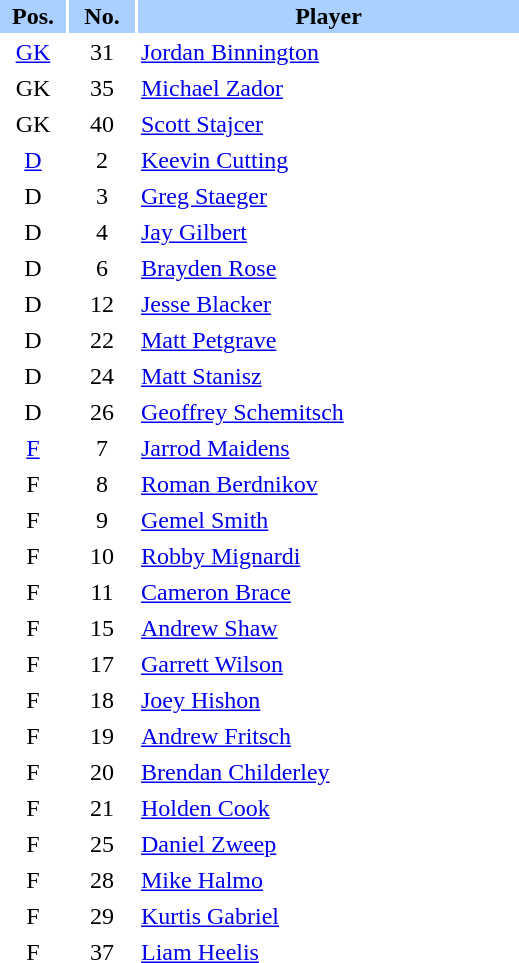<table border="0" cellspacing="2" cellpadding="2">
<tr bgcolor=AAD0FF>
<th width=40>Pos.</th>
<th width=40>No.</th>
<th width=250>Player</th>
</tr>
<tr>
<td style="text-align:center;"><a href='#'>GK</a></td>
<td style="text-align:center;">31</td>
<td><a href='#'>Jordan Binnington</a></td>
</tr>
<tr>
<td style="text-align:center;">GK</td>
<td style="text-align:center;">35</td>
<td><a href='#'>Michael Zador</a></td>
</tr>
<tr>
<td style="text-align:center;">GK</td>
<td style="text-align:center;">40</td>
<td><a href='#'>Scott Stajcer</a></td>
</tr>
<tr>
<td style="text-align:center;"><a href='#'>D</a></td>
<td style="text-align:center;">2</td>
<td><a href='#'>Keevin Cutting</a></td>
</tr>
<tr>
<td style="text-align:center;">D</td>
<td style="text-align:center;">3</td>
<td><a href='#'>Greg Staeger</a></td>
</tr>
<tr>
<td style="text-align:center;">D</td>
<td style="text-align:center;">4</td>
<td><a href='#'>Jay Gilbert</a></td>
</tr>
<tr>
<td style="text-align:center;">D</td>
<td style="text-align:center;">6</td>
<td><a href='#'>Brayden Rose</a></td>
</tr>
<tr>
<td style="text-align:center;">D</td>
<td style="text-align:center;">12</td>
<td><a href='#'>Jesse Blacker</a></td>
</tr>
<tr>
<td style="text-align:center;">D</td>
<td style="text-align:center;">22</td>
<td><a href='#'>Matt Petgrave</a></td>
</tr>
<tr>
<td style="text-align:center;">D</td>
<td style="text-align:center;">24</td>
<td><a href='#'>Matt Stanisz</a></td>
</tr>
<tr>
<td style="text-align:center;">D</td>
<td style="text-align:center;">26</td>
<td><a href='#'>Geoffrey Schemitsch</a></td>
</tr>
<tr>
<td style="text-align:center;"><a href='#'>F</a></td>
<td style="text-align:center;">7</td>
<td><a href='#'>Jarrod Maidens</a></td>
</tr>
<tr>
<td style="text-align:center;">F</td>
<td style="text-align:center;">8</td>
<td><a href='#'>Roman Berdnikov</a></td>
</tr>
<tr>
<td style="text-align:center;">F</td>
<td style="text-align:center;">9</td>
<td><a href='#'>Gemel Smith</a></td>
</tr>
<tr>
<td style="text-align:center;">F</td>
<td style="text-align:center;">10</td>
<td><a href='#'>Robby Mignardi</a></td>
</tr>
<tr>
<td style="text-align:center;">F</td>
<td style="text-align:center;">11</td>
<td><a href='#'>Cameron Brace</a></td>
</tr>
<tr>
<td style="text-align:center;">F</td>
<td style="text-align:center;">15</td>
<td><a href='#'>Andrew Shaw</a></td>
</tr>
<tr>
<td style="text-align:center;">F</td>
<td style="text-align:center;">17</td>
<td><a href='#'>Garrett Wilson</a></td>
</tr>
<tr>
<td style="text-align:center;">F</td>
<td style="text-align:center;">18</td>
<td><a href='#'>Joey Hishon</a></td>
</tr>
<tr>
<td style="text-align:center;">F</td>
<td style="text-align:center;">19</td>
<td><a href='#'>Andrew Fritsch</a></td>
</tr>
<tr>
<td style="text-align:center;">F</td>
<td style="text-align:center;">20</td>
<td><a href='#'>Brendan Childerley</a></td>
</tr>
<tr>
<td style="text-align:center;">F</td>
<td style="text-align:center;">21</td>
<td><a href='#'>Holden Cook</a></td>
</tr>
<tr>
<td style="text-align:center;">F</td>
<td style="text-align:center;">25</td>
<td><a href='#'>Daniel Zweep</a></td>
</tr>
<tr>
<td style="text-align:center;">F</td>
<td style="text-align:center;">28</td>
<td><a href='#'>Mike Halmo</a></td>
</tr>
<tr>
<td style="text-align:center;">F</td>
<td style="text-align:center;">29</td>
<td><a href='#'>Kurtis Gabriel</a></td>
</tr>
<tr>
<td style="text-align:center;">F</td>
<td style="text-align:center;">37</td>
<td><a href='#'>Liam Heelis</a></td>
</tr>
</table>
